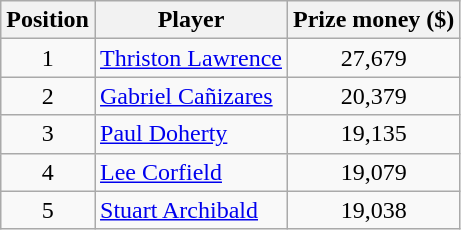<table class=wikitable>
<tr>
<th>Position</th>
<th>Player</th>
<th>Prize money ($)</th>
</tr>
<tr>
<td align=center>1</td>
<td> <a href='#'>Thriston Lawrence</a></td>
<td align=center>27,679</td>
</tr>
<tr>
<td align=center>2</td>
<td> <a href='#'>Gabriel Cañizares</a></td>
<td align=center>20,379</td>
</tr>
<tr>
<td align=center>3</td>
<td> <a href='#'>Paul Doherty</a></td>
<td align=center>19,135</td>
</tr>
<tr>
<td align=center>4</td>
<td> <a href='#'>Lee Corfield</a></td>
<td align=center>19,079</td>
</tr>
<tr>
<td align=center>5</td>
<td> <a href='#'>Stuart Archibald</a></td>
<td align=center>19,038</td>
</tr>
</table>
